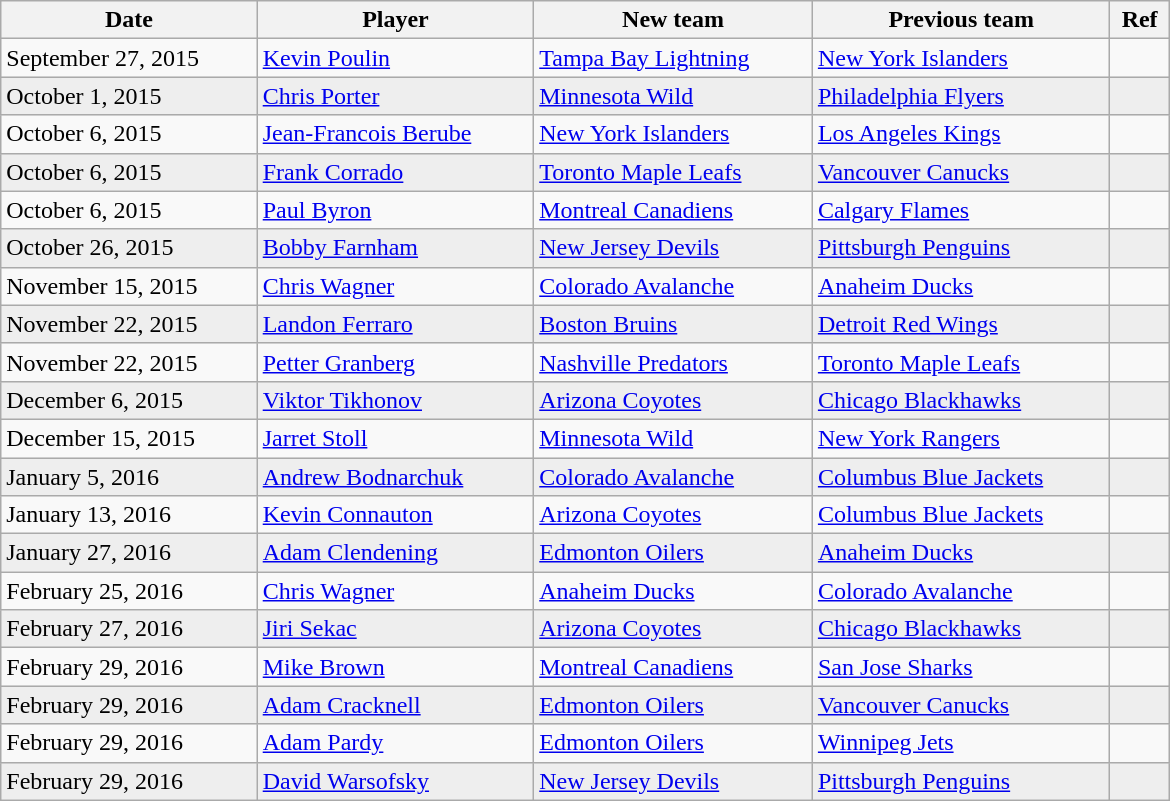<table class="wikitable sortable" style="border:1px solid #999999; width:780px;">
<tr>
<th>Date</th>
<th>Player</th>
<th>New team</th>
<th>Previous team</th>
<th>Ref</th>
</tr>
<tr>
<td>September 27, 2015</td>
<td><a href='#'>Kevin Poulin</a></td>
<td><a href='#'>Tampa Bay Lightning</a></td>
<td><a href='#'>New York Islanders</a></td>
<td></td>
</tr>
<tr bgcolor="eeeeee">
<td>October 1, 2015</td>
<td><a href='#'>Chris Porter</a></td>
<td><a href='#'>Minnesota Wild</a></td>
<td><a href='#'>Philadelphia Flyers</a></td>
<td></td>
</tr>
<tr>
<td>October 6, 2015</td>
<td><a href='#'>Jean-Francois Berube</a></td>
<td><a href='#'>New York Islanders</a></td>
<td><a href='#'>Los Angeles Kings</a></td>
<td></td>
</tr>
<tr bgcolor="eeeeee">
<td>October 6, 2015</td>
<td><a href='#'>Frank Corrado</a></td>
<td><a href='#'>Toronto Maple Leafs</a></td>
<td><a href='#'>Vancouver Canucks</a></td>
<td></td>
</tr>
<tr>
<td>October 6, 2015</td>
<td><a href='#'>Paul Byron</a></td>
<td><a href='#'>Montreal Canadiens</a></td>
<td><a href='#'>Calgary Flames</a></td>
<td></td>
</tr>
<tr bgcolor="eeeeee">
<td>October 26, 2015</td>
<td><a href='#'>Bobby Farnham</a></td>
<td><a href='#'>New Jersey Devils</a></td>
<td><a href='#'>Pittsburgh Penguins</a></td>
<td></td>
</tr>
<tr>
<td>November 15, 2015</td>
<td><a href='#'>Chris Wagner</a></td>
<td><a href='#'>Colorado Avalanche</a></td>
<td><a href='#'>Anaheim Ducks</a></td>
<td></td>
</tr>
<tr bgcolor="eeeeee">
<td>November 22, 2015</td>
<td><a href='#'>Landon Ferraro</a></td>
<td><a href='#'>Boston Bruins</a></td>
<td><a href='#'>Detroit Red Wings</a></td>
<td></td>
</tr>
<tr>
<td>November 22, 2015</td>
<td><a href='#'>Petter Granberg</a></td>
<td><a href='#'>Nashville Predators</a></td>
<td><a href='#'>Toronto Maple Leafs</a></td>
<td></td>
</tr>
<tr bgcolor="eeeeee">
<td>December 6, 2015</td>
<td><a href='#'>Viktor Tikhonov</a></td>
<td><a href='#'>Arizona Coyotes</a></td>
<td><a href='#'>Chicago Blackhawks</a></td>
<td></td>
</tr>
<tr>
<td>December 15, 2015</td>
<td><a href='#'>Jarret Stoll</a></td>
<td><a href='#'>Minnesota Wild</a></td>
<td><a href='#'>New York Rangers</a></td>
<td></td>
</tr>
<tr bgcolor="eeeeee">
<td>January 5, 2016</td>
<td><a href='#'>Andrew Bodnarchuk</a></td>
<td><a href='#'>Colorado Avalanche</a></td>
<td><a href='#'>Columbus Blue Jackets</a></td>
<td></td>
</tr>
<tr>
<td>January 13, 2016</td>
<td><a href='#'>Kevin Connauton</a></td>
<td><a href='#'>Arizona Coyotes</a></td>
<td><a href='#'>Columbus Blue Jackets</a></td>
<td></td>
</tr>
<tr bgcolor="eeeeee">
<td>January 27, 2016</td>
<td><a href='#'>Adam Clendening</a></td>
<td><a href='#'>Edmonton Oilers</a></td>
<td><a href='#'>Anaheim Ducks</a></td>
<td></td>
</tr>
<tr>
<td>February 25, 2016</td>
<td><a href='#'>Chris Wagner</a></td>
<td><a href='#'>Anaheim Ducks</a></td>
<td><a href='#'>Colorado Avalanche</a></td>
<td></td>
</tr>
<tr bgcolor="eeeeee">
<td>February 27, 2016</td>
<td><a href='#'>Jiri Sekac</a></td>
<td><a href='#'>Arizona Coyotes</a></td>
<td><a href='#'>Chicago Blackhawks</a></td>
<td></td>
</tr>
<tr>
<td>February 29, 2016</td>
<td><a href='#'>Mike Brown</a></td>
<td><a href='#'>Montreal Canadiens</a></td>
<td><a href='#'>San Jose Sharks</a></td>
<td></td>
</tr>
<tr bgcolor="eeeeee">
<td>February 29, 2016</td>
<td><a href='#'>Adam Cracknell</a></td>
<td><a href='#'>Edmonton Oilers</a></td>
<td><a href='#'>Vancouver Canucks</a></td>
<td></td>
</tr>
<tr>
<td>February 29, 2016</td>
<td><a href='#'>Adam Pardy</a></td>
<td><a href='#'>Edmonton Oilers</a></td>
<td><a href='#'>Winnipeg Jets</a></td>
<td></td>
</tr>
<tr bgcolor="eeeeee">
<td>February 29, 2016</td>
<td><a href='#'>David Warsofsky</a></td>
<td><a href='#'>New Jersey Devils</a></td>
<td><a href='#'>Pittsburgh Penguins</a></td>
<td></td>
</tr>
</table>
